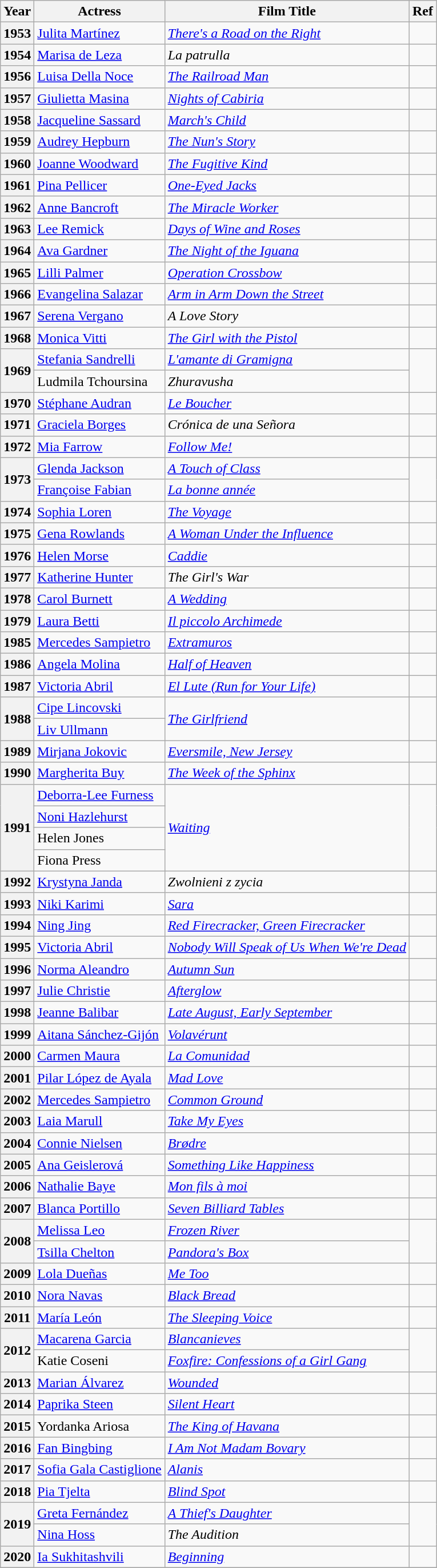<table class="sortable wikitable">
<tr>
<th>Year</th>
<th>Actress</th>
<th>Film Title</th>
<th class="unsortable">Ref</th>
</tr>
<tr>
<th>1953</th>
<td><a href='#'>Julita Martínez</a></td>
<td><a href='#'><em>There's a Road on the Right</em></a></td>
<td></td>
</tr>
<tr>
<th>1954</th>
<td><a href='#'>Marisa de Leza</a></td>
<td><em>La patrulla</em></td>
<td></td>
</tr>
<tr>
<th>1956</th>
<td><a href='#'>Luisa Della Noce</a></td>
<td><em><a href='#'>The Railroad Man</a></em></td>
<td></td>
</tr>
<tr>
<th>1957</th>
<td><a href='#'>Giulietta Masina</a></td>
<td><em><a href='#'>Nights of Cabiria</a></em></td>
<td></td>
</tr>
<tr>
<th>1958</th>
<td><a href='#'>Jacqueline Sassard</a></td>
<td><a href='#'><em>March's Child</em></a></td>
<td></td>
</tr>
<tr>
<th>1959</th>
<td><a href='#'>Audrey Hepburn</a></td>
<td><a href='#'><em>The Nun's Story</em></a></td>
<td></td>
</tr>
<tr>
<th>1960</th>
<td><a href='#'>Joanne Woodward</a></td>
<td><em><a href='#'>The Fugitive Kind</a></em></td>
<td></td>
</tr>
<tr>
<th>1961</th>
<td><a href='#'>Pina Pellicer</a></td>
<td><em><a href='#'>One-Eyed Jacks</a></em></td>
<td></td>
</tr>
<tr>
<th>1962</th>
<td><a href='#'>Anne Bancroft</a></td>
<td><em><a href='#'>The Miracle Worker</a></em></td>
<td></td>
</tr>
<tr>
<th>1963</th>
<td><a href='#'>Lee Remick</a></td>
<td><em><a href='#'>Days of Wine and Roses</a></em></td>
<td></td>
</tr>
<tr>
<th>1964</th>
<td><a href='#'>Ava Gardner</a></td>
<td><em><a href='#'>The Night of the Iguana</a></em></td>
<td></td>
</tr>
<tr>
<th>1965</th>
<td><a href='#'>Lilli Palmer</a></td>
<td><a href='#'><em>Operation Crossbow</em></a></td>
<td></td>
</tr>
<tr>
<th>1966</th>
<td><a href='#'>Evangelina Salazar</a></td>
<td><em><a href='#'>Arm in Arm Down the Street</a></em></td>
<td></td>
</tr>
<tr>
<th>1967</th>
<td><a href='#'>Serena Vergano</a></td>
<td><em>A Love Story</em></td>
<td></td>
</tr>
<tr>
<th>1968</th>
<td><a href='#'>Monica Vitti</a></td>
<td><a href='#'><em>The Girl with the Pistol</em></a></td>
<td></td>
</tr>
<tr>
<th rowspan="2">1969</th>
<td><a href='#'>Stefania Sandrelli</a></td>
<td><em><a href='#'>L'amante di Gramigna</a></em></td>
<td rowspan="2"></td>
</tr>
<tr>
<td>Ludmila Tchoursina</td>
<td><em>Zhuravusha</em></td>
</tr>
<tr>
<th>1970</th>
<td><a href='#'>Stéphane Audran</a></td>
<td><em><a href='#'>Le Boucher</a></em></td>
<td></td>
</tr>
<tr>
<th>1971</th>
<td><a href='#'>Graciela Borges</a></td>
<td><em>Crónica de una Señora</em></td>
<td></td>
</tr>
<tr>
<th>1972</th>
<td><a href='#'>Mia Farrow</a></td>
<td><a href='#'><em>Follow Me!</em></a></td>
<td></td>
</tr>
<tr>
<th rowspan="2">1973</th>
<td><a href='#'>Glenda Jackson</a></td>
<td><a href='#'><em>A Touch of Class</em></a></td>
<td rowspan="2"></td>
</tr>
<tr>
<td><a href='#'>Françoise Fabian</a></td>
<td><em><a href='#'>La bonne année</a></em></td>
</tr>
<tr>
<th>1974</th>
<td><a href='#'>Sophia Loren</a></td>
<td><a href='#'><em>The Voyage</em></a></td>
<td></td>
</tr>
<tr>
<th>1975</th>
<td><a href='#'>Gena Rowlands</a></td>
<td><em><a href='#'>A Woman Under the Influence</a></em></td>
<td></td>
</tr>
<tr>
<th>1976</th>
<td><a href='#'>Helen Morse</a></td>
<td><a href='#'><em>Caddie</em></a></td>
<td></td>
</tr>
<tr>
<th>1977</th>
<td><a href='#'>Katherine Hunter</a></td>
<td><em>The Girl's War</em></td>
<td></td>
</tr>
<tr>
<th>1978</th>
<td><a href='#'>Carol Burnett</a></td>
<td><em><a href='#'>A Wedding</a></em></td>
<td></td>
</tr>
<tr>
<th>1979</th>
<td><a href='#'>Laura Betti</a></td>
<td><em><a href='#'>Il piccolo Archimede</a></em></td>
<td></td>
</tr>
<tr>
<th>1985</th>
<td><a href='#'>Mercedes Sampietro</a></td>
<td><em><a href='#'>Extramuros</a></em></td>
<td></td>
</tr>
<tr>
<th>1986</th>
<td><a href='#'>Angela Molina</a></td>
<td><em><a href='#'>Half of Heaven</a></em></td>
<td></td>
</tr>
<tr>
<th>1987</th>
<td><a href='#'>Victoria Abril</a></td>
<td><a href='#'><em>El Lute (Run for Your Life)</em></a></td>
<td></td>
</tr>
<tr>
<th rowspan="2">1988</th>
<td><a href='#'>Cipe Lincovski</a></td>
<td rowspan="2"><a href='#'><em>The Girlfriend</em></a></td>
<td rowspan="2"></td>
</tr>
<tr>
<td><a href='#'>Liv Ullmann</a></td>
</tr>
<tr>
<th>1989</th>
<td><a href='#'>Mirjana Jokovic</a></td>
<td><em><a href='#'>Eversmile, New Jersey</a></em></td>
<td></td>
</tr>
<tr>
<th>1990</th>
<td><a href='#'>Margherita Buy</a></td>
<td><a href='#'><em>The Week of the Sphinx</em></a></td>
<td></td>
</tr>
<tr>
<th rowspan="4">1991</th>
<td><a href='#'>Deborra-Lee Furness</a></td>
<td rowspan="4"><a href='#'><em>Waiting</em></a></td>
<td rowspan="4"></td>
</tr>
<tr>
<td><a href='#'>Noni Hazlehurst</a></td>
</tr>
<tr>
<td>Helen Jones</td>
</tr>
<tr>
<td>Fiona Press</td>
</tr>
<tr>
<th>1992</th>
<td><a href='#'>Krystyna Janda</a></td>
<td><em>Zwolnieni z zycia</em></td>
<td></td>
</tr>
<tr>
<th>1993</th>
<td><a href='#'>Niki Karimi</a></td>
<td><a href='#'><em>Sara</em></a></td>
<td></td>
</tr>
<tr>
<th>1994</th>
<td><a href='#'>Ning Jing</a></td>
<td><em><a href='#'>Red Firecracker, Green Firecracker</a></em></td>
<td></td>
</tr>
<tr>
<th>1995</th>
<td><a href='#'>Victoria Abril</a></td>
<td><em><a href='#'>Nobody Will Speak of Us When We're Dead</a></em></td>
<td></td>
</tr>
<tr>
<th>1996</th>
<td><a href='#'>Norma Aleandro</a></td>
<td><em><a href='#'>Autumn Sun</a></em></td>
<td></td>
</tr>
<tr>
<th>1997</th>
<td><a href='#'>Julie Christie</a></td>
<td><a href='#'><em>Afterglow</em></a></td>
<td></td>
</tr>
<tr>
<th>1998</th>
<td><a href='#'>Jeanne Balibar</a></td>
<td><em><a href='#'>Late August, Early September</a></em></td>
<td></td>
</tr>
<tr>
<th>1999</th>
<td><a href='#'>Aitana Sánchez-Gijón</a></td>
<td><em><a href='#'>Volavérunt</a></em></td>
<td></td>
</tr>
<tr>
<th>2000</th>
<td><a href='#'>Carmen Maura</a></td>
<td><a href='#'><em>La Comunidad</em></a></td>
<td></td>
</tr>
<tr>
<th>2001</th>
<td><a href='#'>Pilar López de Ayala</a></td>
<td><a href='#'><em>Mad Love</em></a></td>
<td></td>
</tr>
<tr>
<th>2002</th>
<td><a href='#'>Mercedes Sampietro</a></td>
<td><a href='#'><em>Common Ground</em></a></td>
<td></td>
</tr>
<tr>
<th>2003</th>
<td><a href='#'>Laia Marull</a></td>
<td><em><a href='#'>Take My Eyes</a></em></td>
<td></td>
</tr>
<tr>
<th>2004</th>
<td><a href='#'>Connie Nielsen</a></td>
<td><em><a href='#'>Brødre</a></em></td>
<td></td>
</tr>
<tr>
<th>2005</th>
<td><a href='#'>Ana Geislerová</a></td>
<td><em><a href='#'>Something Like Happiness</a></em></td>
<td></td>
</tr>
<tr>
<th>2006</th>
<td><a href='#'>Nathalie Baye</a></td>
<td><em><a href='#'>Mon fils à moi</a></em></td>
<td></td>
</tr>
<tr>
<th>2007</th>
<td><a href='#'>Blanca Portillo</a></td>
<td><em><a href='#'>Seven Billiard Tables</a></em></td>
<td></td>
</tr>
<tr>
<th rowspan="2">2008</th>
<td><a href='#'>Melissa Leo</a></td>
<td><em><a href='#'>Frozen River</a></em></td>
<td rowspan="2"></td>
</tr>
<tr>
<td><a href='#'>Tsilla Chelton</a></td>
<td><a href='#'><em>Pandora's Box</em></a></td>
</tr>
<tr>
<th>2009</th>
<td><a href='#'>Lola Dueñas</a></td>
<td><em><a href='#'>Me Too</a></em></td>
<td></td>
</tr>
<tr>
<th>2010</th>
<td><a href='#'>Nora Navas</a></td>
<td><em><a href='#'>Black Bread</a></em></td>
<td></td>
</tr>
<tr>
<th>2011</th>
<td><a href='#'>María León</a></td>
<td><a href='#'><em>The Sleeping Voice</em></a></td>
<td></td>
</tr>
<tr>
<th rowspan="2">2012</th>
<td><a href='#'>Macarena Garcia</a></td>
<td><em><a href='#'>Blancanieves</a></em></td>
<td rowspan="2"></td>
</tr>
<tr>
<td>Katie Coseni</td>
<td><em><a href='#'>Foxfire: Confessions of a Girl Gang</a></em></td>
</tr>
<tr>
<th>2013</th>
<td><a href='#'>Marian Álvarez</a></td>
<td><a href='#'><em>Wounded</em></a></td>
<td></td>
</tr>
<tr>
<th>2014</th>
<td><a href='#'>Paprika Steen</a></td>
<td><em><a href='#'>Silent Heart</a></em></td>
<td></td>
</tr>
<tr>
<th>2015</th>
<td>Yordanka Ariosa</td>
<td><em><a href='#'>The King of Havana</a></em></td>
<td></td>
</tr>
<tr>
<th>2016</th>
<td><a href='#'>Fan Bingbing</a></td>
<td><a href='#'><em>I Am Not Madam Bovary</em></a></td>
<td></td>
</tr>
<tr>
<th>2017</th>
<td><a href='#'>Sofia Gala Castiglione</a></td>
<td><em><a href='#'>Alanis</a></em></td>
<td></td>
</tr>
<tr>
<th>2018</th>
<td><a href='#'>Pia Tjelta</a></td>
<td><a href='#'><em>Blind Spot</em></a></td>
<td></td>
</tr>
<tr>
<th rowspan="2">2019</th>
<td><a href='#'>Greta Fernández</a></td>
<td><em><a href='#'>A Thief's Daughter</a></em></td>
<td rowspan="2"></td>
</tr>
<tr>
<td><a href='#'>Nina Hoss</a></td>
<td><em>The Audition</em></td>
</tr>
<tr>
<th>2020</th>
<td><a href='#'>Ia Sukhitashvili</a></td>
<td><em><a href='#'>Beginning</a></em></td>
<td></td>
</tr>
<tr>
</tr>
</table>
